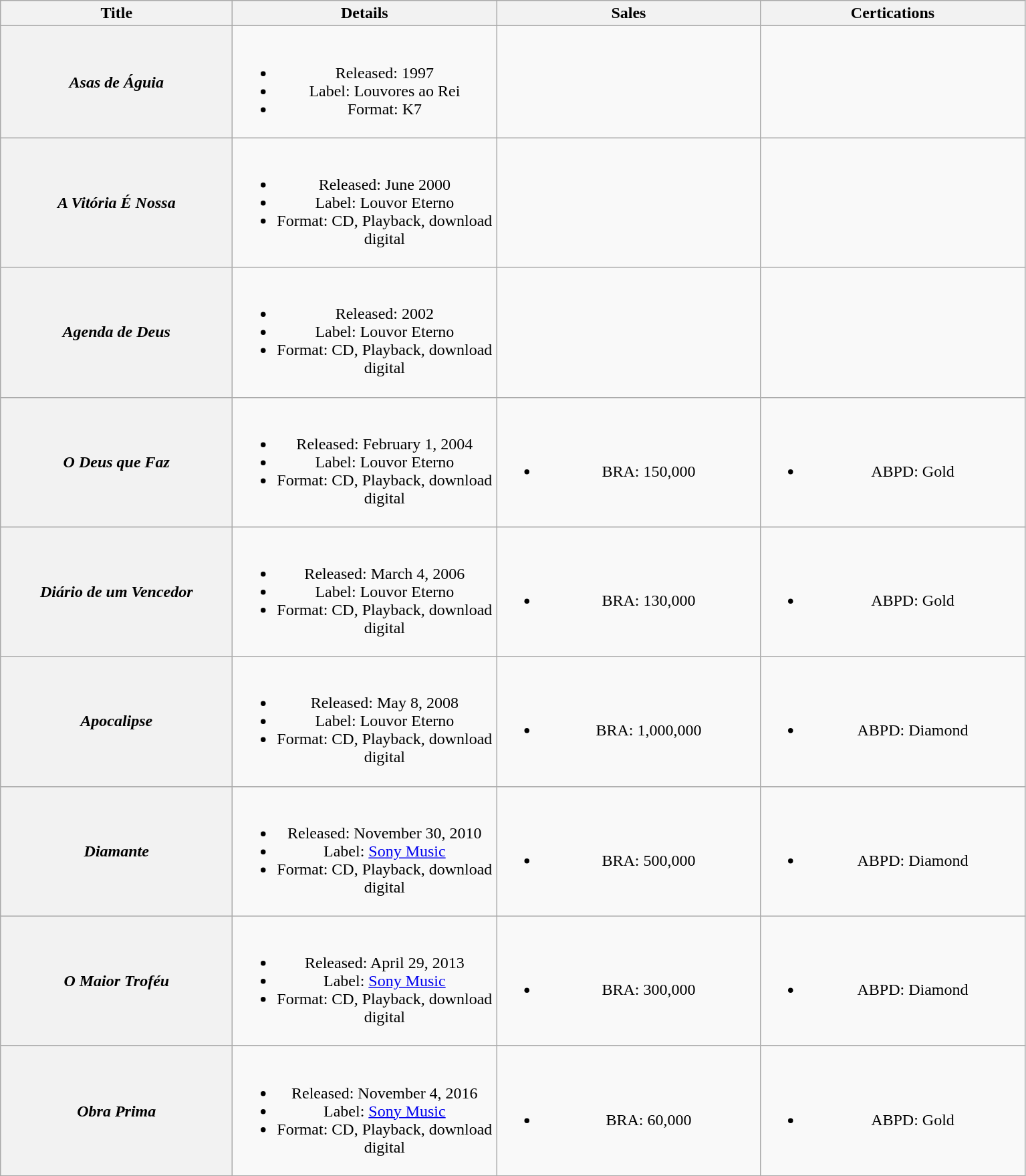<table class="wikitable plainrowheaders" style="text-align:center;">
<tr>
<th scope="col" style="width:14em;">Title</th>
<th scope="col" style="width:16em;">Details</th>
<th scope="col" style="width:16em;">Sales</th>
<th scope="col" style="width:16em;">Certications</th>
</tr>
<tr>
<th scope="row"><em>Asas de Águia</em></th>
<td><br><ul><li>Released: 1997</li><li>Label: Louvores ao Rei</li><li>Format: K7</li></ul></td>
<td></td>
<td></td>
</tr>
<tr>
<th scope="row"><em>A Vitória É Nossa</em></th>
<td><br><ul><li>Released: June 2000</li><li>Label: Louvor Eterno</li><li>Format: CD, Playback, download digital</li></ul></td>
<td></td>
<td></td>
</tr>
<tr>
<th scope="row"><em>Agenda de Deus</em></th>
<td><br><ul><li>Released: 2002</li><li>Label: Louvor Eterno</li><li>Format: CD, Playback, download digital</li></ul></td>
<td></td>
<td></td>
</tr>
<tr>
<th scope="row"><em>O Deus que Faz</em></th>
<td><br><ul><li>Released: February 1, 2004</li><li>Label: Louvor Eterno</li><li>Format: CD, Playback, download digital</li></ul></td>
<td><br><ul><li>BRA: 150,000</li></ul></td>
<td><br><ul><li>ABPD: Gold</li></ul></td>
</tr>
<tr>
<th scope="row"><em>Diário de um Vencedor</em></th>
<td><br><ul><li>Released: March 4, 2006</li><li>Label: Louvor Eterno</li><li>Format: CD, Playback, download digital</li></ul></td>
<td><br><ul><li>BRA: 130,000</li></ul></td>
<td><br><ul><li>ABPD: Gold</li></ul></td>
</tr>
<tr>
<th scope="row"><em>Apocalipse</em></th>
<td><br><ul><li>Released: May 8, 2008</li><li>Label: Louvor Eterno</li><li>Format: CD, Playback, download digital</li></ul></td>
<td><br><ul><li>BRA: 1,000,000</li></ul></td>
<td><br><ul><li>ABPD: Diamond</li></ul></td>
</tr>
<tr>
<th scope="row"><em>Diamante</em></th>
<td><br><ul><li>Released: November 30, 2010</li><li>Label: <a href='#'>Sony Music</a></li><li>Format: CD, Playback, download digital</li></ul></td>
<td><br><ul><li>BRA: 500,000</li></ul></td>
<td><br><ul><li>ABPD: Diamond</li></ul></td>
</tr>
<tr>
<th scope="row"><em>O Maior Troféu</em></th>
<td><br><ul><li>Released: April 29, 2013</li><li>Label: <a href='#'>Sony Music</a></li><li>Format: CD, Playback, download digital</li></ul></td>
<td><br><ul><li>BRA: 300,000</li></ul></td>
<td><br><ul><li>ABPD: Diamond</li></ul></td>
</tr>
<tr>
<th scope="row"><em>Obra Prima </em></th>
<td><br><ul><li>Released: November 4, 2016</li><li>Label: <a href='#'>Sony Music</a></li><li>Format: CD, Playback, download digital</li></ul></td>
<td><br><ul><li>BRA: 60,000</li></ul></td>
<td><br><ul><li>ABPD: Gold</li></ul></td>
</tr>
</table>
